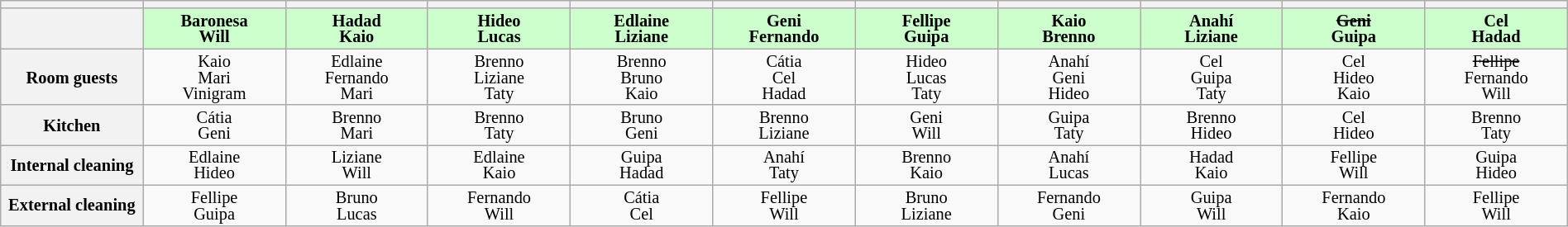<table class="wikitable" style="text-align:center; font-size:85%; width:100%; line-height:13px;">
<tr>
<th width="9%"></th>
<th width="9%"></th>
<th width="9%"></th>
<th width="9%"></th>
<th width="9%"></th>
<th width="9%"></th>
<th width="9%"></th>
<th width="9%"></th>
<th width="9%"></th>
<th width="9%"></th>
<th width="9%"></th>
</tr>
<tr>
<th></th>
<td bgcolor="CCFFCC"><strong>Baronesa</strong><br><strong>Will</strong></td>
<td bgcolor="CCFFCC"><strong>Hadad</strong><br><strong>Kaio</strong></td>
<td bgcolor="CCFFCC"><strong>Hideo</strong><br><strong>Lucas</strong></td>
<td bgcolor="CCFFCC"><strong>Edlaine</strong><br><strong>Liziane</strong></td>
<td bgcolor="CCFFCC"><strong>Geni</strong><br><strong>Fernando</strong></td>
<td bgcolor="CCFFCC"><strong>Fellipe</strong><br><strong>Guipa</strong></td>
<td bgcolor="CCFFCC"><strong>Kaio</strong><br><strong>Brenno</strong></td>
<td bgcolor="CCFFCC"><strong>Anahí</strong><br><strong>Liziane</strong></td>
<td bgcolor="CCFFCC"><s><strong>Geni</strong></s><br><strong>Guipa</strong></td>
<td bgcolor="CCFFCC"><strong>Cel</strong><br><strong>Hadad</strong></td>
</tr>
<tr>
<th>Room guests</th>
<td>Kaio<br>Mari<br>Vinigram</td>
<td>Edlaine<br>Fernando<br>Mari</td>
<td>Brenno<br>Liziane<br>Taty</td>
<td>Brenno<br>Bruno<br>Kaio</td>
<td>Cátia<br>Cel<br>Hadad</td>
<td>Hideo<br>Lucas<br>Taty</td>
<td>Anahí<br>Geni<br>Hideo</td>
<td>Cel<br>Guipa<br>Taty</td>
<td>Cel<br>Hideo<br>Kaio</td>
<td><s>Fellipe</s><br>Fernando<br>Will</td>
</tr>
<tr>
<th>Kitchen</th>
<td>Cátia<br>Geni</td>
<td>Brenno<br>Mari</td>
<td>Brenno<br>Taty</td>
<td>Bruno<br>Geni</td>
<td>Brenno<br>Liziane</td>
<td>Geni<br>Will</td>
<td>Guipa<br>Taty</td>
<td>Brenno<br>Hideo</td>
<td>Cel<br>Hideo</td>
<td>Brenno<br>Taty</td>
</tr>
<tr>
<th>Internal cleaning</th>
<td>Edlaine<br>Hideo</td>
<td>Liziane<br>Will</td>
<td>Edlaine<br>Kaio</td>
<td>Guipa<br>Hadad</td>
<td>Anahí<br>Taty</td>
<td>Brenno<br>Kaio</td>
<td>Anahí<br>Lucas</td>
<td>Hadad<br>Kaio</td>
<td>Fellipe<br>Will</td>
<td>Guipa<br>Hideo</td>
</tr>
<tr>
<th>External cleaning</th>
<td>Fellipe<br>Guipa</td>
<td>Bruno<br>Lucas</td>
<td>Fernando<br>Will</td>
<td>Cátia<br>Cel</td>
<td>Fellipe<br>Will</td>
<td>Bruno<br>Liziane</td>
<td>Fernando<br>Geni</td>
<td>Guipa<br>Will</td>
<td>Fernando<br>Kaio</td>
<td>Fellipe<br>Will</td>
</tr>
</table>
